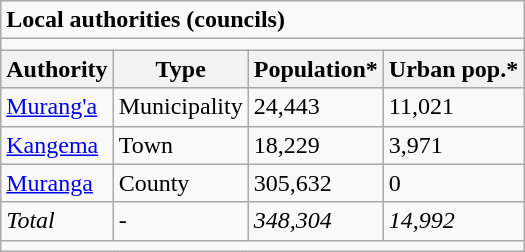<table class="wikitable">
<tr>
<td colspan="4"><strong>Local authorities (councils)</strong></td>
</tr>
<tr>
<td colspan="4"></td>
</tr>
<tr>
<th>Authority</th>
<th>Type</th>
<th>Population*</th>
<th>Urban pop.*</th>
</tr>
<tr>
<td><a href='#'>Murang'a</a></td>
<td>Municipality</td>
<td>24,443</td>
<td>11,021</td>
</tr>
<tr>
<td><a href='#'>Kangema</a></td>
<td>Town</td>
<td>18,229</td>
<td>3,971</td>
</tr>
<tr>
<td><a href='#'>Muranga</a></td>
<td>County</td>
<td>305,632</td>
<td>0</td>
</tr>
<tr>
<td><em>Total</em></td>
<td>-</td>
<td><em>348,304</em></td>
<td><em>14,992</em></td>
</tr>
<tr>
<td colspan="4"></td>
</tr>
</table>
